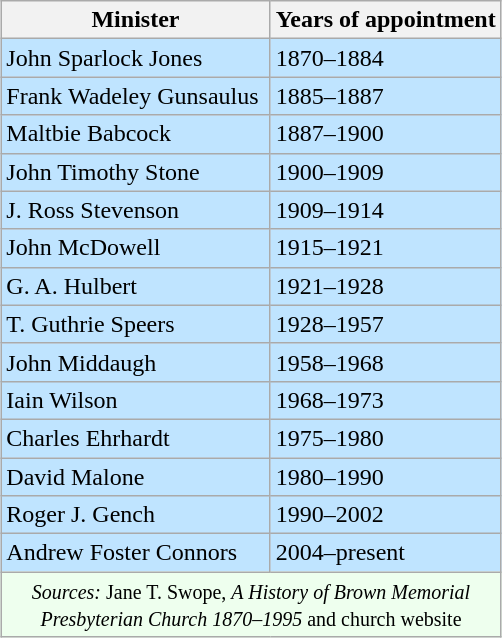<table class="wikitable" border="1" style="margin:auto;">
<tr>
<th>Minister</th>
<th>Years of appointment</th>
</tr>
<tr style="background-color:#BFE4FF">
<td>John Sparlock Jones</td>
<td>1870–1884</td>
</tr>
<tr style="background-color:#BFE4FF">
<td>Frank Wadeley Gunsaulus </td>
<td>1885–1887</td>
</tr>
<tr style="background-color:#BFE4FF">
<td>Maltbie Babcock</td>
<td>1887–1900</td>
</tr>
<tr style="background-color:#BFE4FF">
<td>John Timothy Stone</td>
<td>1900–1909</td>
</tr>
<tr style="background-color:#BFE4FF">
<td>J. Ross Stevenson</td>
<td>1909–1914</td>
</tr>
<tr style="background-color:#BFE4FF">
<td>John McDowell</td>
<td>1915–1921</td>
</tr>
<tr style="background-color:#BFE4FF">
<td>G. A. Hulbert</td>
<td>1921–1928</td>
</tr>
<tr style="background-color:#BFE4FF">
<td>T. Guthrie Speers</td>
<td>1928–1957</td>
</tr>
<tr style="background-color:#BFE4FF">
<td>John Middaugh</td>
<td>1958–1968</td>
</tr>
<tr style="background-color:#BFE4FF">
<td>Iain Wilson</td>
<td>1968–1973</td>
</tr>
<tr style="background-color:#BFE4FF">
<td>Charles Ehrhardt</td>
<td>1975–1980</td>
</tr>
<tr style="background-color:#BFE4FF">
<td>David Malone</td>
<td>1980–1990</td>
</tr>
<tr style="background-color:#BFE4FF">
<td>Roger J. Gench</td>
<td>1990–2002</td>
</tr>
<tr style="background-color:#BFE4FF">
<td>Andrew Foster Connors</td>
<td>2004–present</td>
</tr>
<tr style="text-align:center; background:#efe;">
<td colspan="2"><small><em>Sources:</em> Jane T. Swope, <em>A History of Brown Memorial<br>Presbyterian Church 1870–1995</em> and church website</small></td>
</tr>
</table>
